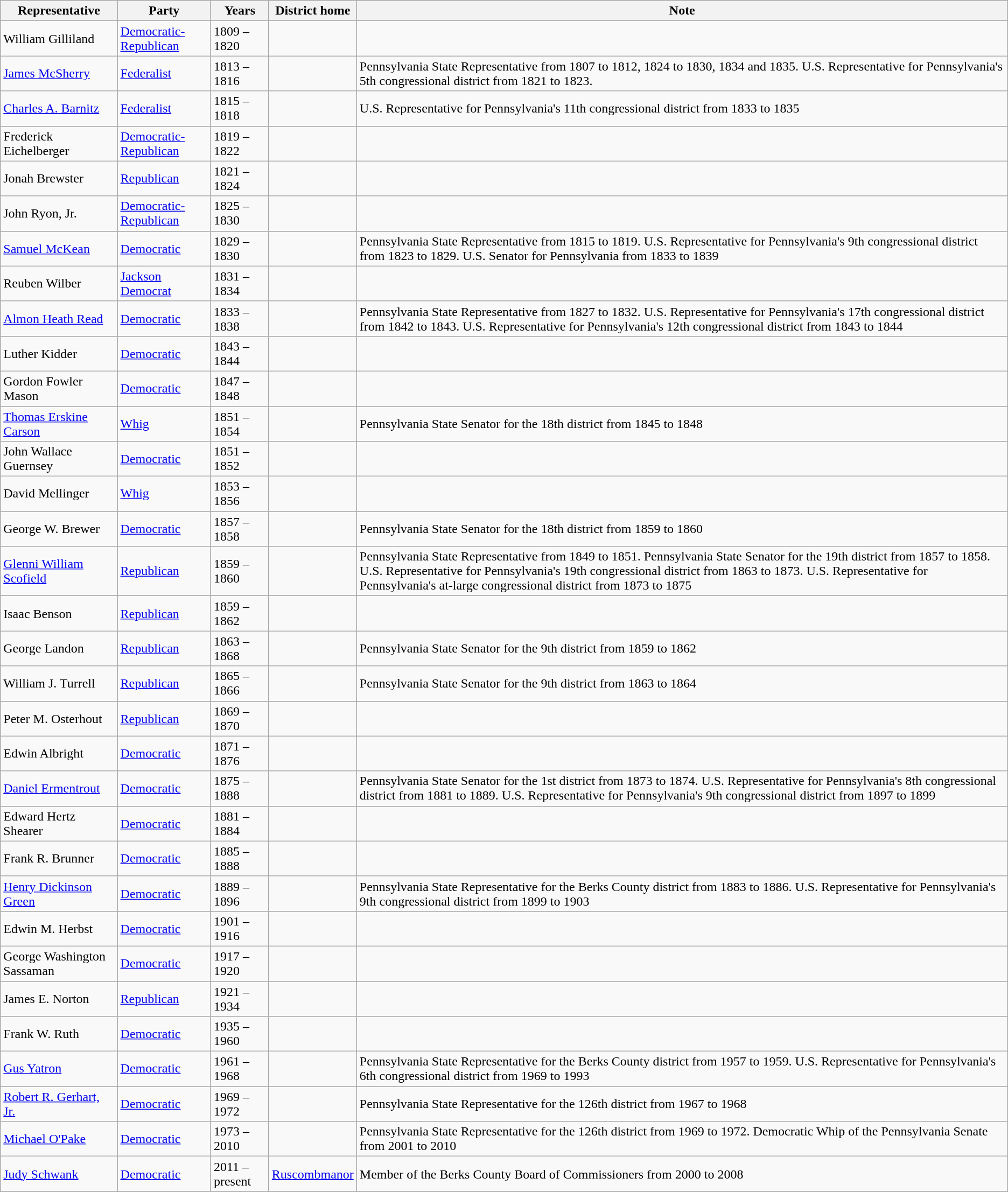<table class=wikitable>
<tr valign=bottom>
<th>Representative</th>
<th>Party</th>
<th>Years</th>
<th>District home</th>
<th>Note</th>
</tr>
<tr>
<td>William Gilliland</td>
<td><a href='#'>Democratic-Republican</a></td>
<td>1809 – 1820</td>
<td></td>
<td></td>
</tr>
<tr>
<td><a href='#'>James McSherry</a></td>
<td><a href='#'>Federalist</a></td>
<td>1813 – 1816</td>
<td></td>
<td>Pennsylvania State Representative from 1807 to 1812, 1824 to 1830, 1834 and 1835.  U.S. Representative for Pennsylvania's 5th congressional district from 1821 to 1823.</td>
</tr>
<tr>
<td><a href='#'>Charles A. Barnitz</a></td>
<td><a href='#'>Federalist</a></td>
<td>1815 – 1818</td>
<td></td>
<td>U.S. Representative for Pennsylvania's 11th congressional district from 1833 to 1835</td>
</tr>
<tr>
<td>Frederick Eichelberger</td>
<td><a href='#'>Democratic-Republican</a></td>
<td>1819 – 1822</td>
<td></td>
<td></td>
</tr>
<tr>
<td>Jonah Brewster</td>
<td><a href='#'>Republican</a></td>
<td>1821 – 1824</td>
<td></td>
<td></td>
</tr>
<tr>
<td>John Ryon, Jr.</td>
<td><a href='#'>Democratic-Republican</a></td>
<td>1825 – 1830</td>
<td></td>
<td></td>
</tr>
<tr>
<td><a href='#'>Samuel McKean</a></td>
<td><a href='#'>Democratic</a></td>
<td>1829 – 1830</td>
<td></td>
<td>Pennsylvania State Representative from 1815 to 1819.  U.S. Representative for Pennsylvania's 9th congressional district from 1823 to 1829.  U.S. Senator for Pennsylvania from 1833 to 1839</td>
</tr>
<tr>
<td>Reuben Wilber</td>
<td><a href='#'>Jackson Democrat</a></td>
<td>1831 – 1834</td>
<td></td>
<td></td>
</tr>
<tr>
<td><a href='#'>Almon Heath Read</a></td>
<td><a href='#'>Democratic</a></td>
<td>1833 – 1838</td>
<td></td>
<td>Pennsylvania State Representative from 1827 to 1832.  U.S. Representative for Pennsylvania's 17th congressional district from 1842 to 1843.  U.S. Representative for Pennsylvania's 12th congressional district from 1843 to 1844</td>
</tr>
<tr>
<td>Luther Kidder</td>
<td><a href='#'>Democratic</a></td>
<td>1843 – 1844</td>
<td></td>
<td></td>
</tr>
<tr>
<td>Gordon Fowler Mason</td>
<td><a href='#'>Democratic</a></td>
<td>1847 – 1848</td>
<td></td>
<td></td>
</tr>
<tr>
<td><a href='#'>Thomas Erskine Carson</a></td>
<td><a href='#'>Whig</a></td>
<td>1851 – 1854</td>
<td></td>
<td>Pennsylvania State Senator for the 18th district from 1845 to 1848</td>
</tr>
<tr>
<td>John Wallace Guernsey</td>
<td><a href='#'>Democratic</a></td>
<td>1851 – 1852</td>
<td></td>
<td></td>
</tr>
<tr>
<td>David Mellinger</td>
<td><a href='#'>Whig</a></td>
<td>1853 – 1856</td>
<td></td>
<td></td>
</tr>
<tr>
<td>George W. Brewer</td>
<td><a href='#'>Democratic</a></td>
<td>1857 – 1858</td>
<td></td>
<td>Pennsylvania State Senator for the 18th district from 1859 to 1860</td>
</tr>
<tr>
<td><a href='#'>Glenni William Scofield</a></td>
<td><a href='#'>Republican</a></td>
<td>1859 – 1860</td>
<td></td>
<td>Pennsylvania State Representative from 1849 to 1851.  Pennsylvania State Senator for the 19th district from 1857 to 1858.  U.S. Representative for Pennsylvania's 19th congressional district from 1863 to 1873.  U.S. Representative for Pennsylvania's at-large congressional district from 1873 to 1875</td>
</tr>
<tr>
<td>Isaac Benson</td>
<td><a href='#'>Republican</a></td>
<td>1859 – 1862</td>
<td></td>
<td></td>
</tr>
<tr>
<td>George Landon</td>
<td><a href='#'>Republican</a></td>
<td>1863 – 1868</td>
<td></td>
<td>Pennsylvania State Senator for the 9th district from 1859 to 1862</td>
</tr>
<tr>
<td>William J. Turrell</td>
<td><a href='#'>Republican</a></td>
<td>1865 – 1866</td>
<td></td>
<td>Pennsylvania State Senator for the 9th district from 1863 to 1864</td>
</tr>
<tr>
<td>Peter M. Osterhout</td>
<td><a href='#'>Republican</a></td>
<td>1869 – 1870</td>
<td></td>
<td></td>
</tr>
<tr>
<td>Edwin Albright</td>
<td><a href='#'>Democratic</a></td>
<td>1871 – 1876</td>
<td></td>
<td></td>
</tr>
<tr>
<td><a href='#'>Daniel Ermentrout</a></td>
<td><a href='#'>Democratic</a></td>
<td>1875 – 1888</td>
<td></td>
<td>Pennsylvania State Senator for the 1st district from 1873 to 1874.  U.S. Representative for Pennsylvania's 8th congressional district from 1881 to 1889.  U.S. Representative for Pennsylvania's 9th congressional district from 1897 to 1899</td>
</tr>
<tr>
<td>Edward Hertz Shearer</td>
<td><a href='#'>Democratic</a></td>
<td>1881 – 1884</td>
<td></td>
<td></td>
</tr>
<tr>
<td>Frank R. Brunner</td>
<td><a href='#'>Democratic</a></td>
<td>1885 – 1888</td>
<td></td>
<td></td>
</tr>
<tr>
<td><a href='#'>Henry Dickinson Green</a></td>
<td><a href='#'>Democratic</a></td>
<td>1889 – 1896</td>
<td></td>
<td>Pennsylvania State Representative for the Berks County district from 1883 to 1886.  U.S. Representative for Pennsylvania's 9th congressional district from 1899 to 1903</td>
</tr>
<tr>
<td>Edwin M. Herbst</td>
<td><a href='#'>Democratic</a></td>
<td>1901 – 1916</td>
<td></td>
<td></td>
</tr>
<tr>
<td>George Washington Sassaman</td>
<td><a href='#'>Democratic</a></td>
<td>1917 – 1920</td>
<td></td>
<td></td>
</tr>
<tr>
<td>James E. Norton</td>
<td><a href='#'>Republican</a></td>
<td>1921 – 1934</td>
<td></td>
<td></td>
</tr>
<tr>
<td>Frank W. Ruth</td>
<td><a href='#'>Democratic</a></td>
<td>1935 – 1960</td>
<td></td>
<td></td>
</tr>
<tr>
<td><a href='#'>Gus Yatron</a></td>
<td><a href='#'>Democratic</a></td>
<td>1961 – 1968</td>
<td></td>
<td>Pennsylvania State Representative for the Berks County district from 1957 to 1959.  U.S. Representative for Pennsylvania's 6th congressional district from 1969 to 1993</td>
</tr>
<tr>
<td><a href='#'>Robert R. Gerhart, Jr.</a></td>
<td><a href='#'>Democratic</a></td>
<td>1969 – 1972</td>
<td></td>
<td>Pennsylvania State Representative for the 126th district from 1967 to 1968</td>
</tr>
<tr>
<td><a href='#'>Michael O'Pake</a></td>
<td><a href='#'>Democratic</a></td>
<td>1973 – 2010</td>
<td></td>
<td>Pennsylvania State Representative for the 126th district from 1969 to 1972.  Democratic Whip of the Pennsylvania Senate from 2001 to 2010</td>
</tr>
<tr>
<td><a href='#'>Judy Schwank</a></td>
<td><a href='#'>Democratic</a></td>
<td>2011 – present</td>
<td><a href='#'>Ruscombmanor</a></td>
<td>Member of the Berks County Board of Commissioners from 2000 to 2008</td>
</tr>
</table>
